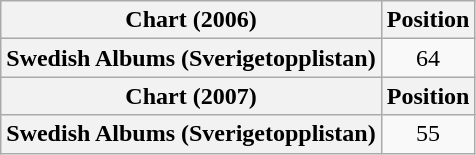<table class="wikitable plainrowheaders" style="text-align:center">
<tr>
<th scope="col">Chart (2006)</th>
<th scope="col">Position</th>
</tr>
<tr>
<th scope="row">Swedish Albums (Sverigetopplistan)</th>
<td>64</td>
</tr>
<tr>
<th scope="col">Chart (2007)</th>
<th scope="col">Position</th>
</tr>
<tr>
<th scope="row">Swedish Albums (Sverigetopplistan)</th>
<td>55</td>
</tr>
</table>
